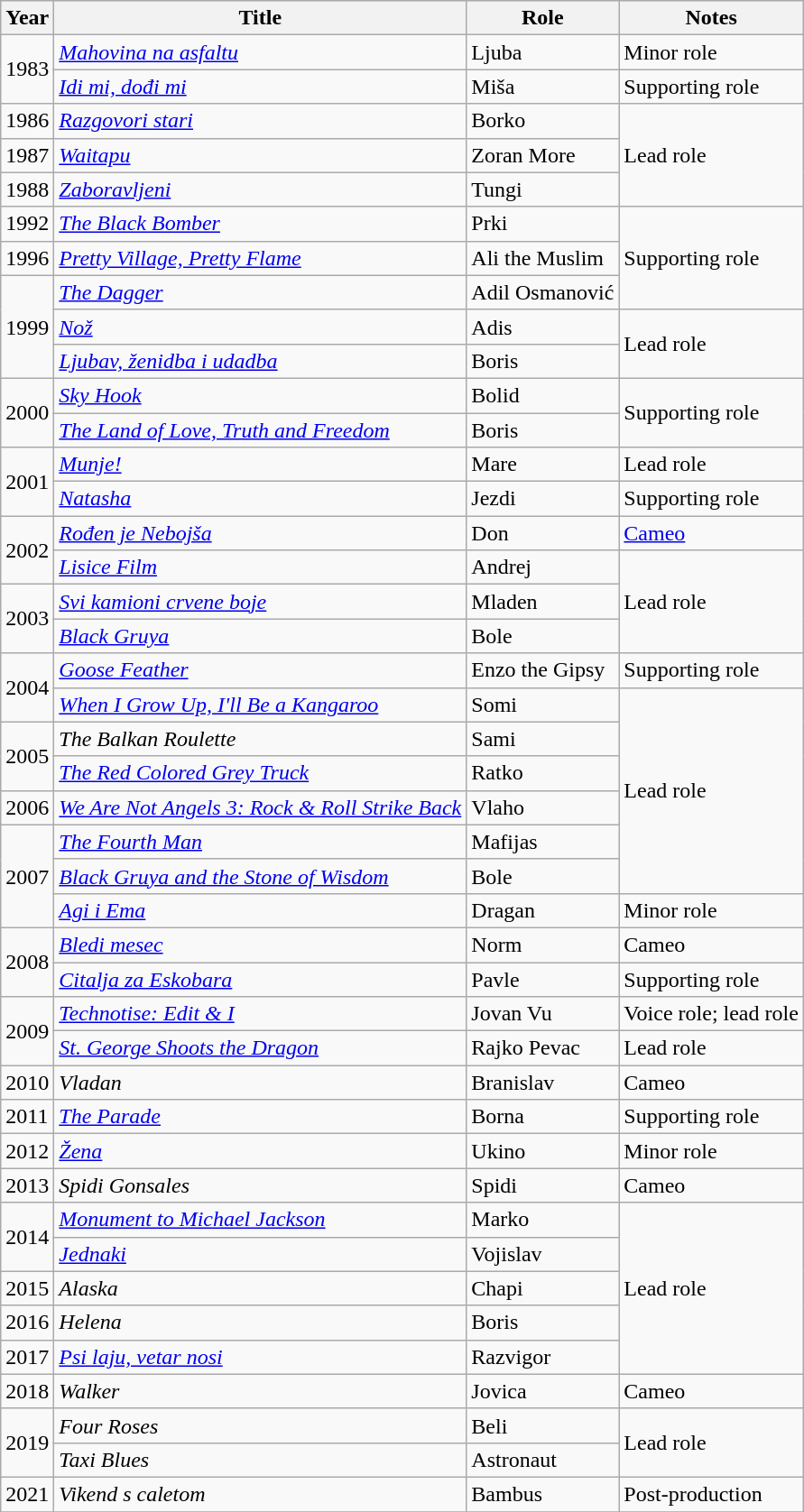<table class="wikitable sortable">
<tr>
<th>Year</th>
<th>Title</th>
<th>Role</th>
<th class="unsortable">Notes</th>
</tr>
<tr>
<td rowspan=2>1983</td>
<td><em><a href='#'>Mahovina na asfaltu</a></em></td>
<td>Ljuba</td>
<td>Minor role</td>
</tr>
<tr>
<td><em><a href='#'>Idi mi, dođi mi</a></em></td>
<td>Miša</td>
<td>Supporting role</td>
</tr>
<tr>
<td>1986</td>
<td><em><a href='#'>Razgovori stari</a></em></td>
<td>Borko</td>
<td rowspan=3>Lead role</td>
</tr>
<tr>
<td>1987</td>
<td><em><a href='#'>Waitapu</a></em></td>
<td>Zoran More</td>
</tr>
<tr>
<td>1988</td>
<td><em><a href='#'>Zaboravljeni</a></em></td>
<td>Tungi</td>
</tr>
<tr>
<td>1992</td>
<td><em><a href='#'>The Black Bomber</a></em></td>
<td>Prki</td>
<td rowspan=3>Supporting role</td>
</tr>
<tr>
<td>1996</td>
<td><em><a href='#'>Pretty Village, Pretty Flame</a></em></td>
<td>Ali the Muslim</td>
</tr>
<tr>
<td rowspan=3>1999</td>
<td><em><a href='#'>The Dagger</a></em></td>
<td>Adil Osmanović</td>
</tr>
<tr>
<td><em><a href='#'>Nož</a></em></td>
<td>Adis</td>
<td rowspan=2>Lead role</td>
</tr>
<tr>
<td><em><a href='#'>Ljubav, ženidba i udadba</a></em></td>
<td>Boris</td>
</tr>
<tr>
<td rowspan=2>2000</td>
<td><em><a href='#'>Sky Hook</a></em></td>
<td>Bolid</td>
<td rowspan=2>Supporting role</td>
</tr>
<tr>
<td><em><a href='#'>The Land of Love, Truth and Freedom</a></em></td>
<td>Boris</td>
</tr>
<tr>
<td rowspan=2>2001</td>
<td><em><a href='#'>Munje!</a></em></td>
<td>Mare</td>
<td>Lead role</td>
</tr>
<tr>
<td><em><a href='#'>Natasha</a></em></td>
<td>Jezdi</td>
<td>Supporting role</td>
</tr>
<tr>
<td rowspan=2>2002</td>
<td><em><a href='#'>Rođen je Nebojša</a></em></td>
<td>Don</td>
<td><a href='#'>Cameo</a></td>
</tr>
<tr>
<td><em><a href='#'>Lisice Film</a></em></td>
<td>Andrej</td>
<td rowspan=3>Lead role</td>
</tr>
<tr>
<td rowspan=2>2003</td>
<td><em><a href='#'>Svi kamioni crvene boje</a></em></td>
<td>Mladen</td>
</tr>
<tr>
<td><em><a href='#'>Black Gruya</a></em></td>
<td>Bole</td>
</tr>
<tr>
<td rowspan=2>2004</td>
<td><em><a href='#'>Goose Feather</a></em></td>
<td>Enzo the Gipsy</td>
<td>Supporting role</td>
</tr>
<tr>
<td><em><a href='#'>When I Grow Up, I'll Be a Kangaroo</a></em></td>
<td>Somi</td>
<td rowspan=6>Lead role</td>
</tr>
<tr>
<td rowspan=2>2005</td>
<td><em>The Balkan Roulette</em></td>
<td>Sami</td>
</tr>
<tr>
<td><em><a href='#'>The Red Colored Grey Truck</a></em></td>
<td>Ratko</td>
</tr>
<tr>
<td>2006</td>
<td><em><a href='#'>We Are Not Angels 3: Rock & Roll Strike Back</a></em></td>
<td>Vlaho</td>
</tr>
<tr>
<td rowspan=3>2007</td>
<td><em><a href='#'>The Fourth Man</a></em></td>
<td>Mafijas</td>
</tr>
<tr>
<td><em><a href='#'>Black Gruya and the Stone of Wisdom</a></em></td>
<td>Bole</td>
</tr>
<tr>
<td><em><a href='#'>Agi i Ema</a></em></td>
<td>Dragan</td>
<td>Minor role</td>
</tr>
<tr>
<td rowspan=2>2008</td>
<td><em><a href='#'>Bledi mesec</a></em></td>
<td>Norm</td>
<td>Cameo</td>
</tr>
<tr>
<td><em><a href='#'>Citalja za Eskobara</a></em></td>
<td>Pavle</td>
<td>Supporting role</td>
</tr>
<tr>
<td rowspan=2>2009</td>
<td><em><a href='#'>Technotise: Edit & I</a></em></td>
<td>Jovan Vu</td>
<td>Voice role; lead role</td>
</tr>
<tr>
<td><em><a href='#'>St. George Shoots the Dragon</a></em></td>
<td>Rajko Pevac</td>
<td>Lead role</td>
</tr>
<tr>
<td>2010</td>
<td><em>Vladan</em></td>
<td>Branislav</td>
<td>Cameo</td>
</tr>
<tr>
<td>2011</td>
<td><em><a href='#'>The Parade</a></em></td>
<td>Borna</td>
<td>Supporting role</td>
</tr>
<tr>
<td>2012</td>
<td><em><a href='#'>Žena</a></em></td>
<td>Ukino</td>
<td>Minor role</td>
</tr>
<tr>
<td>2013</td>
<td><em>Spidi Gonsales</em></td>
<td>Spidi</td>
<td>Cameo</td>
</tr>
<tr>
<td rowspan=2>2014</td>
<td><em><a href='#'>Monument to Michael Jackson</a></em></td>
<td>Marko</td>
<td rowspan=5>Lead role</td>
</tr>
<tr>
<td><em><a href='#'>Jednaki</a></em></td>
<td>Vojislav</td>
</tr>
<tr>
<td>2015</td>
<td><em>Alaska</em></td>
<td>Chapi</td>
</tr>
<tr>
<td>2016</td>
<td><em>Helena</em></td>
<td>Boris</td>
</tr>
<tr>
<td>2017</td>
<td><em><a href='#'>Psi laju, vetar nosi</a></em></td>
<td>Razvigor</td>
</tr>
<tr>
<td>2018</td>
<td><em>Walker</em></td>
<td>Jovica</td>
<td>Cameo</td>
</tr>
<tr>
<td rowspan=2>2019</td>
<td><em>Four Roses</em></td>
<td>Beli</td>
<td rowspan=2>Lead role</td>
</tr>
<tr>
<td><em>Taxi Blues</em></td>
<td>Astronaut</td>
</tr>
<tr>
<td>2021</td>
<td><em>Vikend s caletom</em></td>
<td>Bambus</td>
<td>Post-production</td>
</tr>
<tr>
</tr>
</table>
